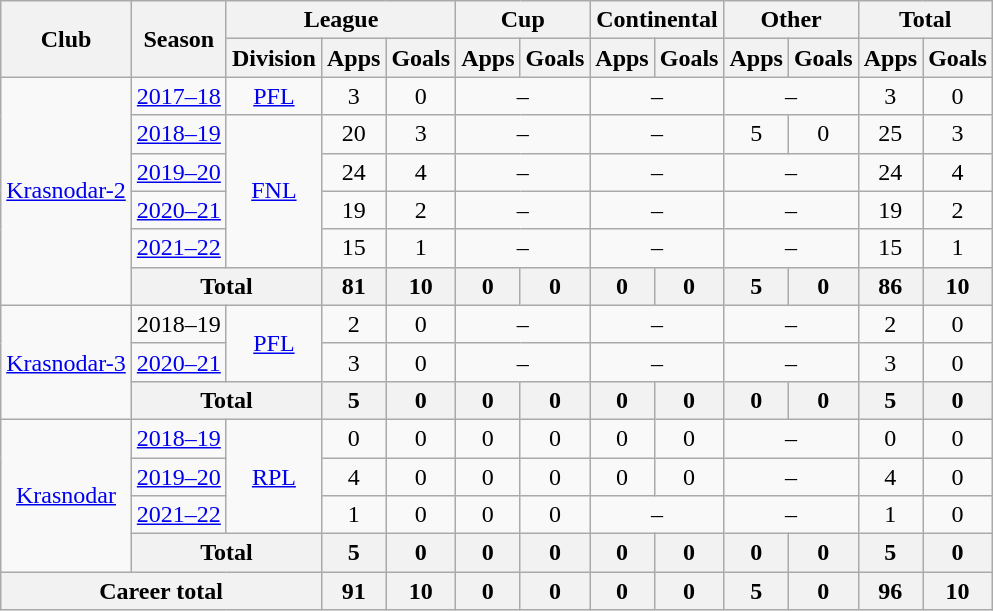<table class="wikitable" style="text-align: center;">
<tr>
<th rowspan=2>Club</th>
<th rowspan=2>Season</th>
<th colspan=3>League</th>
<th colspan=2>Cup</th>
<th colspan=2>Continental</th>
<th colspan=2>Other</th>
<th colspan=2>Total</th>
</tr>
<tr>
<th>Division</th>
<th>Apps</th>
<th>Goals</th>
<th>Apps</th>
<th>Goals</th>
<th>Apps</th>
<th>Goals</th>
<th>Apps</th>
<th>Goals</th>
<th>Apps</th>
<th>Goals</th>
</tr>
<tr>
<td rowspan="6"><a href='#'>Krasnodar-2</a></td>
<td><a href='#'>2017–18</a></td>
<td><a href='#'>PFL</a></td>
<td>3</td>
<td>0</td>
<td colspan=2>–</td>
<td colspan=2>–</td>
<td colspan=2>–</td>
<td>3</td>
<td>0</td>
</tr>
<tr>
<td><a href='#'>2018–19</a></td>
<td rowspan="4"><a href='#'>FNL</a></td>
<td>20</td>
<td>3</td>
<td colspan=2>–</td>
<td colspan=2>–</td>
<td>5</td>
<td>0</td>
<td>25</td>
<td>3</td>
</tr>
<tr>
<td><a href='#'>2019–20</a></td>
<td>24</td>
<td>4</td>
<td colspan=2>–</td>
<td colspan=2>–</td>
<td colspan=2>–</td>
<td>24</td>
<td>4</td>
</tr>
<tr>
<td><a href='#'>2020–21</a></td>
<td>19</td>
<td>2</td>
<td colspan=2>–</td>
<td colspan=2>–</td>
<td colspan=2>–</td>
<td>19</td>
<td>2</td>
</tr>
<tr>
<td><a href='#'>2021–22</a></td>
<td>15</td>
<td>1</td>
<td colspan=2>–</td>
<td colspan=2>–</td>
<td colspan=2>–</td>
<td>15</td>
<td>1</td>
</tr>
<tr>
<th colspan=2>Total</th>
<th>81</th>
<th>10</th>
<th>0</th>
<th>0</th>
<th>0</th>
<th>0</th>
<th>5</th>
<th>0</th>
<th>86</th>
<th>10</th>
</tr>
<tr>
<td rowspan="3"><a href='#'>Krasnodar-3</a></td>
<td>2018–19</td>
<td rowspan="2"><a href='#'>PFL</a></td>
<td>2</td>
<td>0</td>
<td colspan=2>–</td>
<td colspan=2>–</td>
<td colspan=2>–</td>
<td>2</td>
<td>0</td>
</tr>
<tr>
<td><a href='#'>2020–21</a></td>
<td>3</td>
<td>0</td>
<td colspan=2>–</td>
<td colspan=2>–</td>
<td colspan=2>–</td>
<td>3</td>
<td>0</td>
</tr>
<tr>
<th colspan=2>Total</th>
<th>5</th>
<th>0</th>
<th>0</th>
<th>0</th>
<th>0</th>
<th>0</th>
<th>0</th>
<th>0</th>
<th>5</th>
<th>0</th>
</tr>
<tr>
<td rowspan="4"><a href='#'>Krasnodar</a></td>
<td><a href='#'>2018–19</a></td>
<td rowspan="3"><a href='#'>RPL</a></td>
<td>0</td>
<td>0</td>
<td>0</td>
<td>0</td>
<td>0</td>
<td>0</td>
<td colspan=2>–</td>
<td>0</td>
<td>0</td>
</tr>
<tr>
<td><a href='#'>2019–20</a></td>
<td>4</td>
<td>0</td>
<td>0</td>
<td>0</td>
<td>0</td>
<td>0</td>
<td colspan=2>–</td>
<td>4</td>
<td>0</td>
</tr>
<tr>
<td><a href='#'>2021–22</a></td>
<td>1</td>
<td>0</td>
<td>0</td>
<td>0</td>
<td colspan=2>–</td>
<td colspan=2>–</td>
<td>1</td>
<td>0</td>
</tr>
<tr>
<th colspan=2>Total</th>
<th>5</th>
<th>0</th>
<th>0</th>
<th>0</th>
<th>0</th>
<th>0</th>
<th>0</th>
<th>0</th>
<th>5</th>
<th>0</th>
</tr>
<tr>
<th colspan=3>Career total</th>
<th>91</th>
<th>10</th>
<th>0</th>
<th>0</th>
<th>0</th>
<th>0</th>
<th>5</th>
<th>0</th>
<th>96</th>
<th>10</th>
</tr>
</table>
